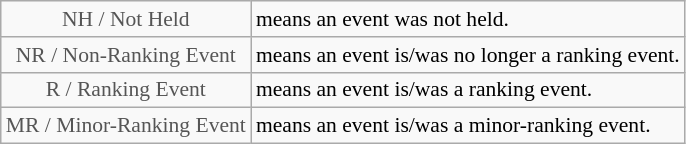<table class="wikitable" style="font-size:90%">
<tr>
<td style="text-align:center; color:#555555;" colspan="4">NH / Not Held</td>
<td>means an event was not held.</td>
</tr>
<tr>
<td style="text-align:center; color:#555555;" colspan="4">NR / Non-Ranking Event</td>
<td>means an event is/was no longer a ranking event.</td>
</tr>
<tr>
<td style="text-align:center; color:#555555;" colspan="4">R / Ranking Event</td>
<td>means an event is/was a ranking event.</td>
</tr>
<tr>
<td style="text-align:center; color:#555555;" colspan="4">MR / Minor-Ranking Event</td>
<td>means an event is/was a minor-ranking event.</td>
</tr>
</table>
